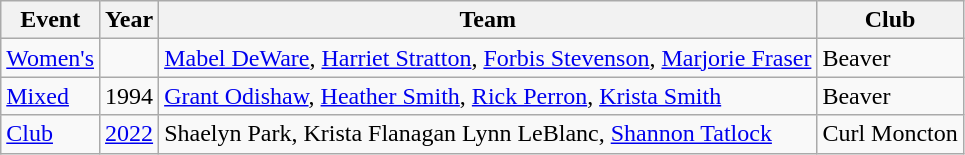<table class="wikitable">
<tr>
<th>Event</th>
<th>Year</th>
<th>Team</th>
<th>Club</th>
</tr>
<tr>
<td><a href='#'>Women's</a></td>
<td></td>
<td><a href='#'>Mabel DeWare</a>, <a href='#'>Harriet Stratton</a>, <a href='#'>Forbis Stevenson</a>, <a href='#'>Marjorie Fraser</a></td>
<td>Beaver</td>
</tr>
<tr>
<td><a href='#'>Mixed</a></td>
<td>1994</td>
<td><a href='#'>Grant Odishaw</a>, <a href='#'>Heather Smith</a>, <a href='#'>Rick Perron</a>, <a href='#'>Krista Smith</a></td>
<td>Beaver</td>
</tr>
<tr>
<td><a href='#'>Club</a></td>
<td><a href='#'>2022</a></td>
<td>Shaelyn Park, Krista Flanagan 	Lynn LeBlanc, <a href='#'>Shannon Tatlock</a></td>
<td>Curl Moncton</td>
</tr>
</table>
